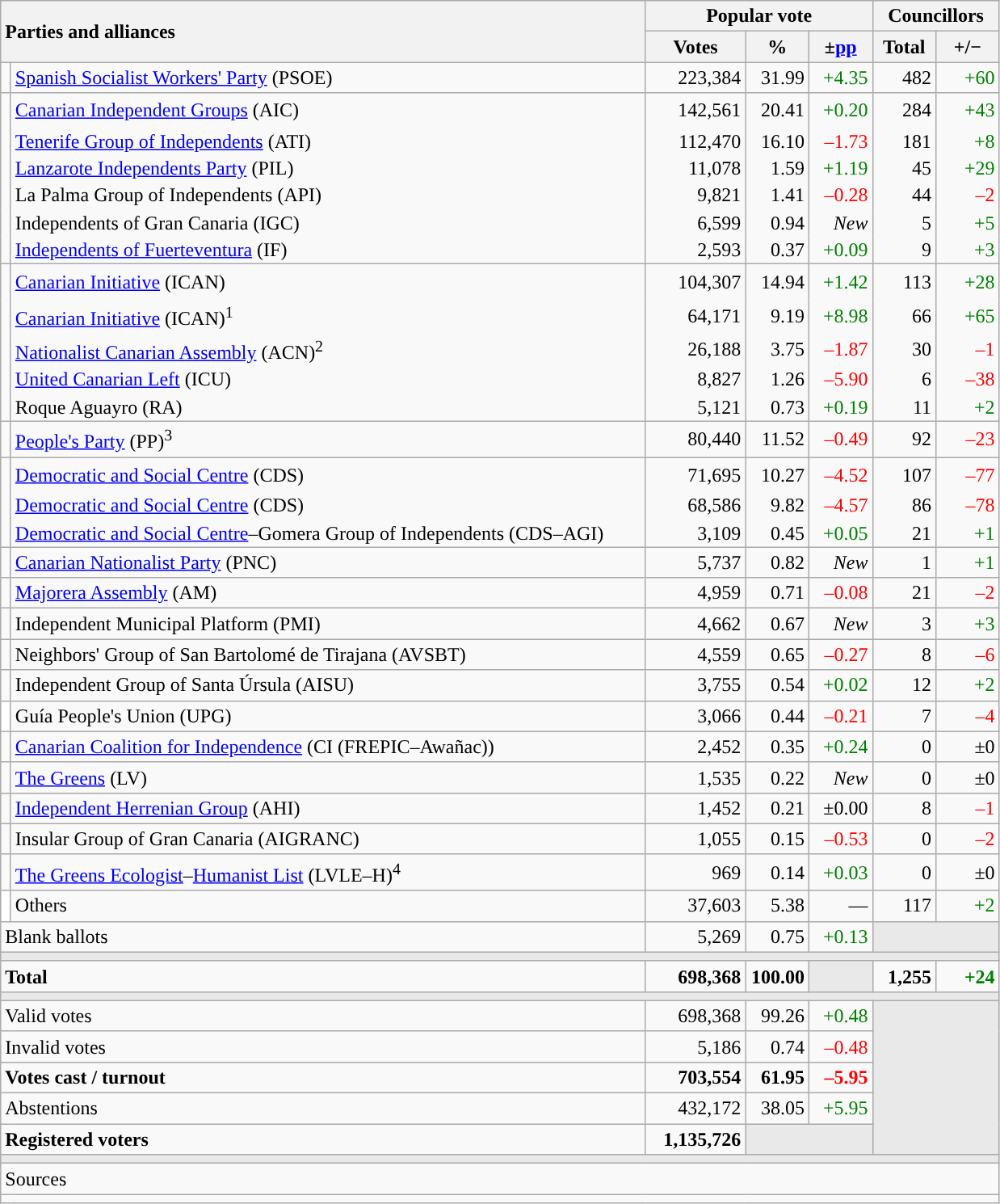<table class="wikitable" style="text-align:right;">
<tr>
<th style="text-align:left;" rowspan="2" colspan="2" width="525">Parties and alliances</th>
<th colspan="3">Popular vote</th>
<th colspan="2">Councillors</th>
</tr>
<tr>
<th width="75">Votes</th>
<th width="45">%</th>
<th width="45">±<a href='#'>pp</a></th>
<th width="45">Total</th>
<th width="45">+/−</th>
</tr>
<tr>
<td width="1" style="color:inherit;background:"></td>
<td align="left"><a href='#'>Spanish Socialist Workers' Party</a> (PSOE)</td>
<td>223,384</td>
<td>31.99</td>
<td style="color:green;">+4.35</td>
<td>482</td>
<td style="color:green;">+60</td>
</tr>
<tr style="line-height:22px;">
<td rowspan="6" style="color:inherit;background:"></td>
<td align="left"><a href='#'>Canarian Independent Groups</a> (AIC)</td>
<td>142,561</td>
<td>20.41</td>
<td style="color:green;">+0.20</td>
<td>284</td>
<td style="color:green;">+43</td>
</tr>
<tr style="border-bottom-style:hidden; border-top-style:hidden; line-height:16px;">
<td align="left"><span><a href='#'>Tenerife Group of Independents</a> (ATI)</span></td>
<td>112,470</td>
<td>16.10</td>
<td style="color:red;">–1.73</td>
<td>181</td>
<td style="color:green;">+8</td>
</tr>
<tr style="border-bottom-style:hidden; line-height:16px;">
<td align="left"><span><a href='#'>Lanzarote Independents Party</a> (PIL)</span></td>
<td>11,078</td>
<td>1.59</td>
<td style="color:green;">+1.19</td>
<td>45</td>
<td style="color:green;">+29</td>
</tr>
<tr style="border-bottom-style:hidden; line-height:16px;">
<td align="left"><span>La Palma Group of Independents (API)</span></td>
<td>9,821</td>
<td>1.41</td>
<td style="color:red;">–0.28</td>
<td>44</td>
<td style="color:red;">–2</td>
</tr>
<tr style="border-bottom-style:hidden; line-height:16px;">
<td align="left"><span>Independents of Gran Canaria (IGC)</span></td>
<td>6,599</td>
<td>0.94</td>
<td><em>New</em></td>
<td>5</td>
<td style="color:green;">+5</td>
</tr>
<tr style="line-height:16px;">
<td align="left"><span><a href='#'>Independents of Fuerteventura</a> (IF)</span></td>
<td>2,593</td>
<td>0.37</td>
<td style="color:green;">+0.09</td>
<td>9</td>
<td style="color:green;">+3</td>
</tr>
<tr style="line-height:22px;">
<td rowspan="5" style="color:inherit;background:"></td>
<td align="left"><a href='#'>Canarian Initiative</a> (ICAN)</td>
<td>104,307</td>
<td>14.94</td>
<td style="color:green;">+1.42</td>
<td>113</td>
<td style="color:green;">+28</td>
</tr>
<tr style="border-bottom-style:hidden; border-top-style:hidden; line-height:16px;">
<td align="left"><span><a href='#'>Canarian Initiative</a> (ICAN)<sup>1</sup></span></td>
<td>64,171</td>
<td>9.19</td>
<td style="color:green;">+8.98</td>
<td>66</td>
<td style="color:green;">+65</td>
</tr>
<tr style="border-bottom-style:hidden; line-height:16px;">
<td align="left"><span><a href='#'>Nationalist Canarian Assembly</a> (ACN)<sup>2</sup></span></td>
<td>26,188</td>
<td>3.75</td>
<td style="color:red;">–1.87</td>
<td>30</td>
<td style="color:red;">–1</td>
</tr>
<tr style="border-bottom-style:hidden; line-height:16px;">
<td align="left"><span><a href='#'>United Canarian Left</a> (ICU)</span></td>
<td>8,827</td>
<td>1.26</td>
<td style="color:red;">–5.90</td>
<td>6</td>
<td style="color:red;">–38</td>
</tr>
<tr style="line-height:16px;">
<td align="left"><span>Roque Aguayro (RA)</span></td>
<td>5,121</td>
<td>0.73</td>
<td style="color:green;">+0.19</td>
<td>11</td>
<td style="color:green;">+2</td>
</tr>
<tr>
<td style="color:inherit;background:"></td>
<td align="left"><a href='#'>People's Party</a> (PP)<sup>3</sup></td>
<td>80,440</td>
<td>11.52</td>
<td style="color:red;">–0.49</td>
<td>92</td>
<td style="color:red;">–23</td>
</tr>
<tr style="line-height:22px;">
<td rowspan="3" style="color:inherit;background:"></td>
<td align="left"><a href='#'>Democratic and Social Centre</a> (CDS)</td>
<td>71,695</td>
<td>10.27</td>
<td style="color:red;">–4.52</td>
<td>107</td>
<td style="color:red;">–77</td>
</tr>
<tr style="border-bottom-style:hidden; border-top-style:hidden; line-height:16px;">
<td align="left"><span><a href='#'>Democratic and Social Centre</a> (CDS)</span></td>
<td>68,586</td>
<td>9.82</td>
<td style="color:red;">–4.57</td>
<td>86</td>
<td style="color:red;">–78</td>
</tr>
<tr style="line-height:16px;">
<td align="left"><span><a href='#'>Democratic and Social Centre</a>–Gomera Group of Independents (CDS–AGI)</span></td>
<td>3,109</td>
<td>0.45</td>
<td style="color:green;">+0.05</td>
<td>21</td>
<td style="color:green;">+1</td>
</tr>
<tr>
<td style="color:inherit;background:"></td>
<td align="left"><a href='#'>Canarian Nationalist Party</a> (PNC)</td>
<td>5,737</td>
<td>0.82</td>
<td><em>New</em></td>
<td>1</td>
<td style="color:green;">+1</td>
</tr>
<tr>
<td style="color:inherit;background:"></td>
<td align="left"><a href='#'>Majorera Assembly</a> (AM)</td>
<td>4,959</td>
<td>0.71</td>
<td style="color:red;">–0.08</td>
<td>21</td>
<td style="color:red;">–2</td>
</tr>
<tr>
<td style="color:inherit;background:"></td>
<td align="left">Independent Municipal Platform (PMI)</td>
<td>4,662</td>
<td>0.67</td>
<td><em>New</em></td>
<td>3</td>
<td style="color:green;">+3</td>
</tr>
<tr>
<td style="color:inherit;background:"></td>
<td align="left">Neighbors' Group of San Bartolomé de Tirajana (AVSBT)</td>
<td>4,559</td>
<td>0.65</td>
<td style="color:red;">–0.27</td>
<td>8</td>
<td style="color:red;">–6</td>
</tr>
<tr>
<td style="color:inherit;background:"></td>
<td align="left">Independent Group of Santa Úrsula (AISU)</td>
<td>3,755</td>
<td>0.54</td>
<td style="color:green;">+0.02</td>
<td>12</td>
<td style="color:green;">+2</td>
</tr>
<tr>
<td bgcolor="white"></td>
<td align="left">Guía People's Union (UPG)</td>
<td>3,066</td>
<td>0.44</td>
<td style="color:red;">–0.21</td>
<td>7</td>
<td style="color:red;">–4</td>
</tr>
<tr>
<td style="color:inherit;background:"></td>
<td align="left"><a href='#'>Canarian Coalition for Independence</a> (CI (FREPIC–Awañac))</td>
<td>2,452</td>
<td>0.35</td>
<td style="color:green;">+0.24</td>
<td>0</td>
<td>±0</td>
</tr>
<tr>
<td style="color:inherit;background:"></td>
<td align="left"><a href='#'>The Greens</a> (LV)</td>
<td>1,535</td>
<td>0.22</td>
<td><em>New</em></td>
<td>0</td>
<td>±0</td>
</tr>
<tr>
<td style="color:inherit;background:"></td>
<td align="left"><a href='#'>Independent Herrenian Group</a> (AHI)</td>
<td>1,452</td>
<td>0.21</td>
<td>±0.00</td>
<td>8</td>
<td style="color:red;">–1</td>
</tr>
<tr>
<td style="color:inherit;background:"></td>
<td align="left">Insular Group of Gran Canaria (AIGRANC)</td>
<td>1,055</td>
<td>0.15</td>
<td style="color:red;">–0.53</td>
<td>0</td>
<td style="color:red;">–2</td>
</tr>
<tr>
<td style="color:inherit;background:"></td>
<td align="left"><a href='#'>The Greens Ecologist</a>–<a href='#'>Humanist List</a> (LVLE–H)<sup>4</sup></td>
<td>969</td>
<td>0.14</td>
<td style="color:green;">+0.03</td>
<td>0</td>
<td>±0</td>
</tr>
<tr>
<td bgcolor="white"></td>
<td align="left">Others</td>
<td>37,603</td>
<td>5.38</td>
<td>—</td>
<td>117</td>
<td style="color:green;">+2</td>
</tr>
<tr>
<td align="left" colspan="2">Blank ballots</td>
<td>5,269</td>
<td>0.75</td>
<td style="color:green;">+0.13</td>
<td bgcolor="#E9E9E9" colspan="2"></td>
</tr>
<tr>
<td colspan="7" bgcolor="#E9E9E9"></td>
</tr>
<tr style="font-weight:bold;">
<td align="left" colspan="2">Total</td>
<td>698,368</td>
<td>100.00</td>
<td bgcolor="#E9E9E9"></td>
<td>1,255</td>
<td style="color:green;">+24</td>
</tr>
<tr>
<td colspan="7" bgcolor="#E9E9E9"></td>
</tr>
<tr>
<td align="left" colspan="2">Valid votes</td>
<td>698,368</td>
<td>99.26</td>
<td style="color:green;">+0.48</td>
<td bgcolor="#E9E9E9" colspan="2" rowspan="5"></td>
</tr>
<tr>
<td align="left" colspan="2">Invalid votes</td>
<td>5,186</td>
<td>0.74</td>
<td style="color:red;">–0.48</td>
</tr>
<tr style="font-weight:bold;">
<td align="left" colspan="2">Votes cast / turnout</td>
<td>703,554</td>
<td>61.95</td>
<td style="color:red;">–5.95</td>
</tr>
<tr>
<td align="left" colspan="2">Abstentions</td>
<td>432,172</td>
<td>38.05</td>
<td style="color:green;">+5.95</td>
</tr>
<tr style="font-weight:bold;">
<td align="left" colspan="2">Registered voters</td>
<td>1,135,726</td>
<td bgcolor="#E9E9E9" colspan="2"></td>
</tr>
<tr>
<td colspan="7" bgcolor="#E9E9E9"></td>
</tr>
<tr>
<td align="left" colspan="7">Sources</td>
</tr>
<tr>
<td colspan="7" style="text-align:left; max-width:790px;"></td>
</tr>
</table>
